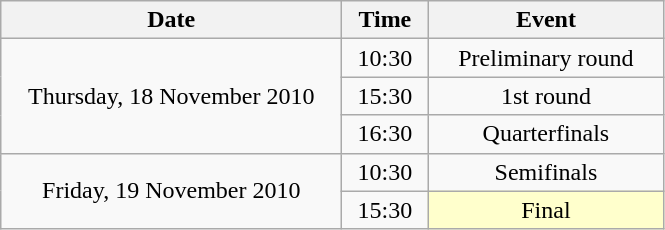<table class = "wikitable" style="text-align:center;">
<tr>
<th width=220>Date</th>
<th width=50>Time</th>
<th width=150>Event</th>
</tr>
<tr>
<td rowspan=3>Thursday, 18 November 2010</td>
<td>10:30</td>
<td>Preliminary round</td>
</tr>
<tr>
<td>15:30</td>
<td>1st round</td>
</tr>
<tr>
<td>16:30</td>
<td>Quarterfinals</td>
</tr>
<tr>
<td rowspan=2>Friday, 19 November 2010</td>
<td>10:30</td>
<td>Semifinals</td>
</tr>
<tr>
<td>15:30</td>
<td bgcolor=ffffcc>Final</td>
</tr>
</table>
